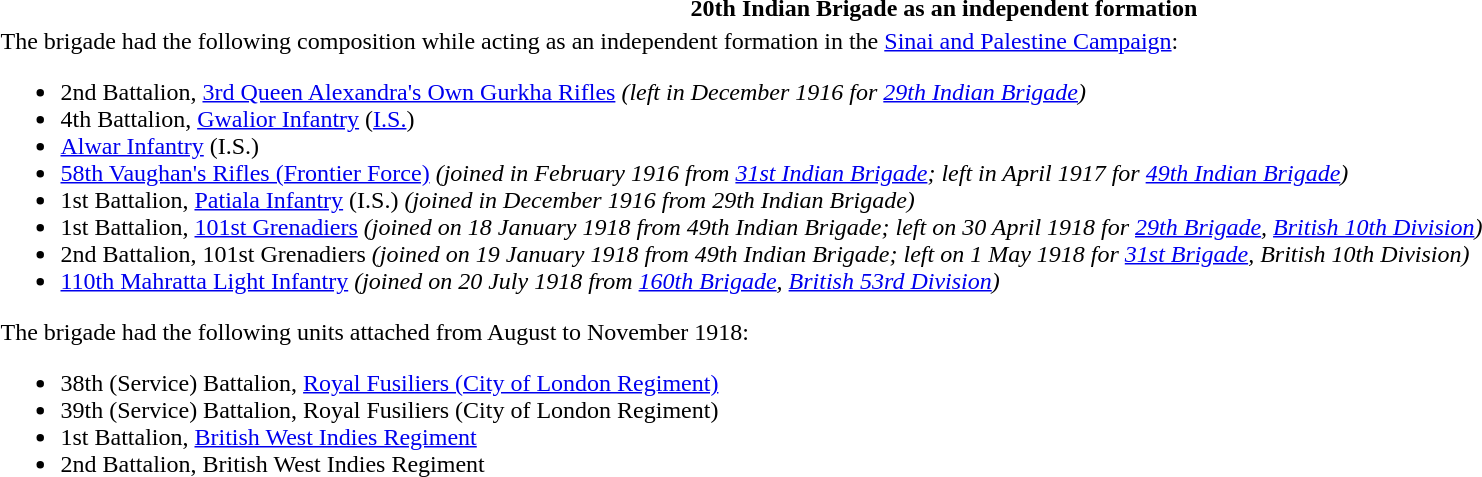<table class="toccolours collapsible collapsed" style="width:100%; background:transparent;">
<tr>
<th>20th Indian Brigade as an independent formation</th>
</tr>
<tr>
<td>The brigade had the following composition while acting as an independent formation in the <a href='#'>Sinai and Palestine Campaign</a>:<br><ul><li>2nd Battalion, <a href='#'>3rd Queen Alexandra's Own Gurkha Rifles</a> <em>(left in December 1916 for <a href='#'>29th Indian Brigade</a>)</em></li><li>4th Battalion, <a href='#'>Gwalior Infantry</a> (<a href='#'>I.S.</a>)</li><li><a href='#'>Alwar Infantry</a> (I.S.)</li><li><a href='#'>58th Vaughan's Rifles (Frontier Force)</a> <em>(joined in February 1916 from <a href='#'>31st Indian Brigade</a>; left in April 1917 for <a href='#'>49th Indian Brigade</a>)</em></li><li>1st Battalion, <a href='#'>Patiala Infantry</a> (I.S.) <em>(joined in December 1916 from 29th Indian Brigade)</em></li><li>1st Battalion, <a href='#'>101st Grenadiers</a> <em>(joined on 18 January 1918 from 49th Indian Brigade; left on 30 April 1918 for <a href='#'>29th Brigade</a>, <a href='#'>British 10th Division</a>)</em></li><li>2nd Battalion, 101st Grenadiers <em>(joined on 19 January 1918 from 49th Indian Brigade; left on 1 May 1918 for <a href='#'>31st Brigade</a>, British 10th Division)</em></li><li><a href='#'>110th Mahratta Light Infantry</a> <em>(joined on 20 July 1918 from <a href='#'>160th Brigade</a>, <a href='#'>British 53rd Division</a>)</em></li></ul>The brigade had the following units attached from August to November 1918:<ul><li>38th (Service) Battalion, <a href='#'>Royal Fusiliers (City of London Regiment)</a></li><li>39th (Service) Battalion, Royal Fusiliers (City of London Regiment)</li><li>1st Battalion, <a href='#'>British West Indies Regiment</a></li><li>2nd Battalion, British West Indies Regiment</li></ul></td>
</tr>
</table>
